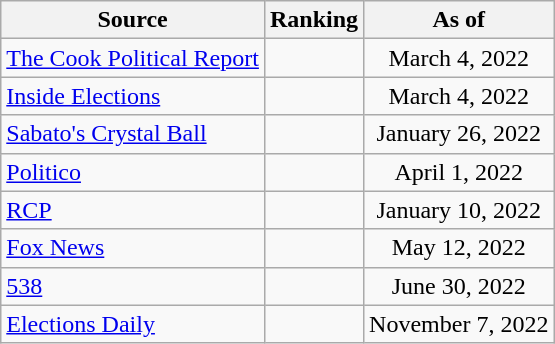<table class="wikitable" style="text-align:center">
<tr>
<th>Source</th>
<th>Ranking</th>
<th>As of</th>
</tr>
<tr>
<td align=left><a href='#'>The Cook Political Report</a></td>
<td></td>
<td>March 4, 2022</td>
</tr>
<tr>
<td align=left><a href='#'>Inside Elections</a></td>
<td></td>
<td>March 4, 2022</td>
</tr>
<tr>
<td align=left><a href='#'>Sabato's Crystal Ball</a></td>
<td></td>
<td>January 26, 2022</td>
</tr>
<tr>
<td align=left><a href='#'>Politico</a></td>
<td></td>
<td>April 1, 2022</td>
</tr>
<tr>
<td align=left><a href='#'>RCP</a></td>
<td></td>
<td>January 10, 2022</td>
</tr>
<tr>
<td align=left><a href='#'>Fox News</a></td>
<td></td>
<td>May 12, 2022</td>
</tr>
<tr>
<td align="left"><a href='#'>538</a></td>
<td></td>
<td>June 30, 2022</td>
</tr>
<tr>
<td align="left"><a href='#'>Elections Daily</a></td>
<td></td>
<td>November 7, 2022</td>
</tr>
</table>
